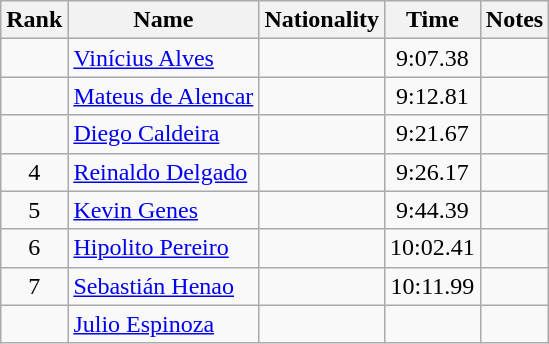<table class="wikitable sortable" style="text-align:center">
<tr>
<th>Rank</th>
<th>Name</th>
<th>Nationality</th>
<th>Time</th>
<th>Notes</th>
</tr>
<tr>
<td></td>
<td align=left><a href='#'>Vinícius Alves</a></td>
<td align=left></td>
<td>9:07.38</td>
<td></td>
</tr>
<tr>
<td></td>
<td align=left><a href='#'>Mateus de Alencar</a></td>
<td align=left></td>
<td>9:12.81</td>
<td></td>
</tr>
<tr>
<td></td>
<td align=left><a href='#'>Diego Caldeira</a></td>
<td align=left></td>
<td>9:21.67</td>
<td></td>
</tr>
<tr>
<td>4</td>
<td align=left><a href='#'>Reinaldo Delgado</a></td>
<td align=left></td>
<td>9:26.17</td>
<td></td>
</tr>
<tr>
<td>5</td>
<td align=left><a href='#'>Kevin Genes</a></td>
<td align=left></td>
<td>9:44.39</td>
<td></td>
</tr>
<tr>
<td>6</td>
<td align=left><a href='#'>Hipolito Pereiro</a></td>
<td align=left></td>
<td>10:02.41</td>
<td></td>
</tr>
<tr>
<td>7</td>
<td align=left><a href='#'>Sebastián Henao</a></td>
<td align=left></td>
<td>10:11.99</td>
<td></td>
</tr>
<tr>
<td></td>
<td align=left><a href='#'>Julio Espinoza</a></td>
<td align=left></td>
<td></td>
<td></td>
</tr>
</table>
